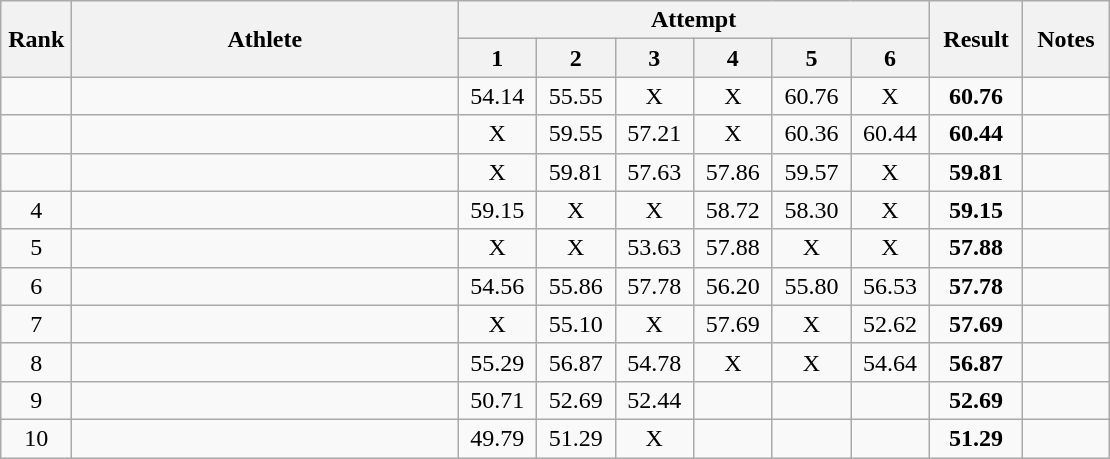<table class="wikitable" style="text-align:center">
<tr>
<th rowspan=2 width=40>Rank</th>
<th rowspan=2 width=250>Athlete</th>
<th colspan=6>Attempt</th>
<th rowspan=2 width=55>Result</th>
<th rowspan=2 width=50>Notes</th>
</tr>
<tr>
<th width=45>1</th>
<th width=45>2</th>
<th width=45>3</th>
<th width=45>4</th>
<th width=45>5</th>
<th width=45>6</th>
</tr>
<tr>
<td></td>
<td align=left></td>
<td>54.14</td>
<td>55.55</td>
<td>X</td>
<td>X</td>
<td>60.76</td>
<td>X</td>
<td><strong>60.76</strong></td>
<td></td>
</tr>
<tr>
<td></td>
<td align=left></td>
<td>X</td>
<td>59.55</td>
<td>57.21</td>
<td>X</td>
<td>60.36</td>
<td>60.44</td>
<td><strong>60.44</strong></td>
<td></td>
</tr>
<tr>
<td></td>
<td align=left></td>
<td>X</td>
<td>59.81</td>
<td>57.63</td>
<td>57.86</td>
<td>59.57</td>
<td>X</td>
<td><strong>59.81</strong></td>
<td></td>
</tr>
<tr>
<td>4</td>
<td align=left></td>
<td>59.15</td>
<td>X</td>
<td>X</td>
<td>58.72</td>
<td>58.30</td>
<td>X</td>
<td><strong>59.15</strong></td>
<td></td>
</tr>
<tr>
<td>5</td>
<td align=left></td>
<td>X</td>
<td>X</td>
<td>53.63</td>
<td>57.88</td>
<td>X</td>
<td>X</td>
<td><strong>57.88</strong></td>
<td></td>
</tr>
<tr>
<td>6</td>
<td align=left></td>
<td>54.56</td>
<td>55.86</td>
<td>57.78</td>
<td>56.20</td>
<td>55.80</td>
<td>56.53</td>
<td><strong>57.78</strong></td>
<td></td>
</tr>
<tr>
<td>7</td>
<td align=left></td>
<td>X</td>
<td>55.10</td>
<td>X</td>
<td>57.69</td>
<td>X</td>
<td>52.62</td>
<td><strong>57.69</strong></td>
<td></td>
</tr>
<tr>
<td>8</td>
<td align=left></td>
<td>55.29</td>
<td>56.87</td>
<td>54.78</td>
<td>X</td>
<td>X</td>
<td>54.64</td>
<td><strong>56.87</strong></td>
<td></td>
</tr>
<tr>
<td>9</td>
<td align=left></td>
<td>50.71</td>
<td>52.69</td>
<td>52.44</td>
<td></td>
<td></td>
<td></td>
<td><strong>52.69</strong></td>
<td></td>
</tr>
<tr>
<td>10</td>
<td align=left></td>
<td>49.79</td>
<td>51.29</td>
<td>X</td>
<td></td>
<td></td>
<td></td>
<td><strong>51.29</strong></td>
<td></td>
</tr>
</table>
